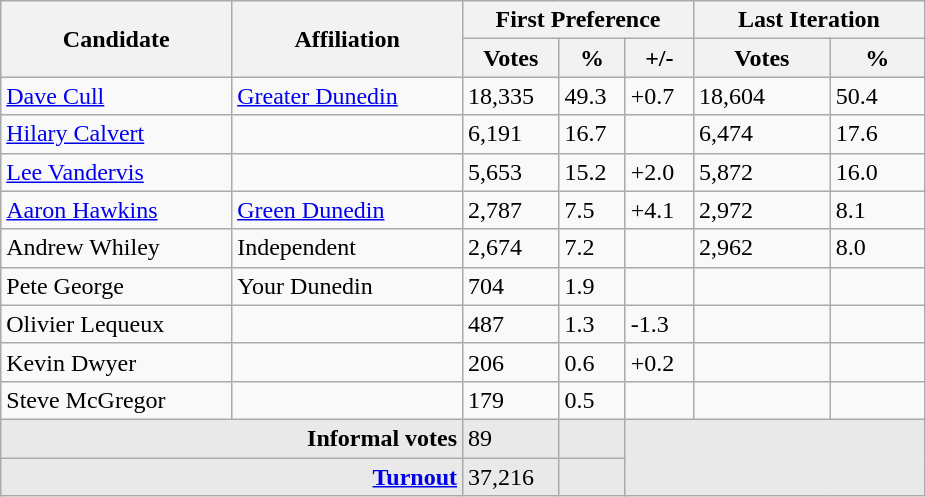<table class="wikitable">
<tr style="background:#e9e9e9;">
<th rowspan=2 width="20%">Candidate</th>
<th rowspan=2 width="20%">Affiliation</th>
<th colspan=3 width="20%">First Preference</th>
<th colspan=2 width="20%">Last Iteration</th>
</tr>
<tr style="background:#e9e9e9;">
<th>Votes</th>
<th>%</th>
<th>+/-</th>
<th>Votes</th>
<th>%</th>
</tr>
<tr>
<td><a href='#'>Dave Cull</a></td>
<td><a href='#'>Greater Dunedin</a></td>
<td>18,335</td>
<td>49.3</td>
<td>+0.7</td>
<td>18,604</td>
<td>50.4</td>
</tr>
<tr>
<td><a href='#'>Hilary Calvert</a></td>
<td></td>
<td>6,191</td>
<td>16.7</td>
<td></td>
<td>6,474</td>
<td>17.6</td>
</tr>
<tr>
<td><a href='#'>Lee Vandervis</a></td>
<td></td>
<td>5,653</td>
<td>15.2</td>
<td>+2.0</td>
<td>5,872</td>
<td>16.0</td>
</tr>
<tr>
<td><a href='#'>Aaron Hawkins</a></td>
<td><a href='#'>Green Dunedin</a></td>
<td>2,787</td>
<td>7.5</td>
<td>+4.1</td>
<td>2,972</td>
<td>8.1</td>
</tr>
<tr>
<td>Andrew Whiley</td>
<td>Independent</td>
<td>2,674</td>
<td>7.2</td>
<td></td>
<td>2,962</td>
<td>8.0</td>
</tr>
<tr>
<td>Pete George</td>
<td>Your Dunedin</td>
<td>704</td>
<td>1.9</td>
<td></td>
<td></td>
<td></td>
</tr>
<tr>
<td>Olivier Lequeux</td>
<td></td>
<td>487</td>
<td>1.3</td>
<td>-1.3</td>
<td></td>
<td></td>
</tr>
<tr>
<td>Kevin Dwyer</td>
<td></td>
<td>206</td>
<td>0.6</td>
<td>+0.2</td>
<td></td>
<td></td>
</tr>
<tr>
<td>Steve McGregor</td>
<td></td>
<td>179</td>
<td>0.5</td>
<td></td>
<td></td>
<td></td>
</tr>
<tr style="background:#e9e9e9;">
<td colspan=2 align=right><strong>Informal votes </strong></td>
<td>89</td>
<td></td>
<td rowspan=2 colspan=3></td>
</tr>
<tr style="background:#e9e9e9;">
<td colspan=2 align=right><strong><a href='#'>Turnout</a></strong></td>
<td>37,216</td>
<td></td>
</tr>
</table>
